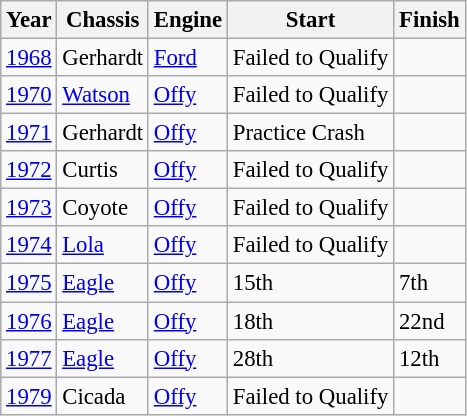<table class="wikitable" style="font-size: 95%;">
<tr>
<th>Year</th>
<th>Chassis</th>
<th>Engine</th>
<th>Start</th>
<th>Finish</th>
</tr>
<tr>
<td><a href='#'>1968</a></td>
<td>Gerhardt</td>
<td><a href='#'>Ford</a></td>
<td>Failed to Qualify</td>
<td></td>
</tr>
<tr>
<td><a href='#'>1970</a></td>
<td><a href='#'>Watson</a></td>
<td><a href='#'>Offy</a></td>
<td>Failed to Qualify</td>
<td></td>
</tr>
<tr>
<td><a href='#'>1971</a></td>
<td>Gerhardt</td>
<td><a href='#'>Offy</a></td>
<td>Practice Crash</td>
<td></td>
</tr>
<tr>
<td><a href='#'>1972</a></td>
<td>Curtis</td>
<td><a href='#'>Offy</a></td>
<td>Failed to Qualify</td>
<td></td>
</tr>
<tr>
<td><a href='#'>1973</a></td>
<td>Coyote</td>
<td><a href='#'>Offy</a></td>
<td>Failed to Qualify</td>
<td></td>
</tr>
<tr>
<td><a href='#'>1974</a></td>
<td><a href='#'>Lola</a></td>
<td><a href='#'>Offy</a></td>
<td>Failed to Qualify</td>
<td></td>
</tr>
<tr>
<td><a href='#'>1975</a></td>
<td><a href='#'>Eagle</a></td>
<td><a href='#'>Offy</a></td>
<td>15th</td>
<td>7th</td>
</tr>
<tr>
<td><a href='#'>1976</a></td>
<td><a href='#'>Eagle</a></td>
<td><a href='#'>Offy</a></td>
<td>18th</td>
<td>22nd</td>
</tr>
<tr>
<td><a href='#'>1977</a></td>
<td><a href='#'>Eagle</a></td>
<td><a href='#'>Offy</a></td>
<td>28th</td>
<td>12th</td>
</tr>
<tr>
<td><a href='#'>1979</a></td>
<td>Cicada</td>
<td><a href='#'>Offy</a></td>
<td>Failed to Qualify</td>
<td></td>
</tr>
</table>
